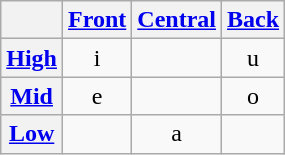<table class="wikitable" style="text-align:center">
<tr>
<th></th>
<th><a href='#'>Front</a></th>
<th><a href='#'>Central</a></th>
<th><a href='#'>Back</a></th>
</tr>
<tr>
<th><a href='#'>High</a></th>
<td>i</td>
<td></td>
<td>u</td>
</tr>
<tr>
<th><a href='#'>Mid</a></th>
<td>e</td>
<td></td>
<td>o</td>
</tr>
<tr>
<th><a href='#'>Low</a></th>
<td></td>
<td>a</td>
<td></td>
</tr>
</table>
